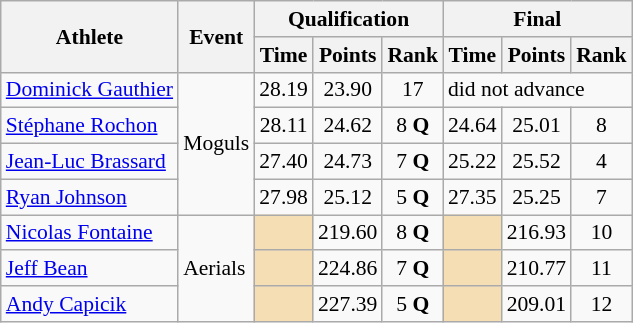<table class="wikitable" style="font-size:90%">
<tr>
<th rowspan="2">Athlete</th>
<th rowspan="2">Event</th>
<th colspan="3">Qualification</th>
<th colspan="3">Final</th>
</tr>
<tr>
<th>Time</th>
<th>Points</th>
<th>Rank</th>
<th>Time</th>
<th>Points</th>
<th>Rank</th>
</tr>
<tr>
<td><a href='#'>Dominick Gauthier</a></td>
<td rowspan="4">Moguls</td>
<td align="center">28.19</td>
<td align="center">23.90</td>
<td align="center">17</td>
<td colspan="3">did not advance</td>
</tr>
<tr>
<td><a href='#'>Stéphane Rochon</a></td>
<td align="center">28.11</td>
<td align="center">24.62</td>
<td align="center">8 <strong>Q</strong></td>
<td align="center">24.64</td>
<td align="center">25.01</td>
<td align="center">8</td>
</tr>
<tr>
<td><a href='#'>Jean-Luc Brassard</a></td>
<td align="center">27.40</td>
<td align="center">24.73</td>
<td align="center">7 <strong>Q</strong></td>
<td align="center">25.22</td>
<td align="center">25.52</td>
<td align="center">4</td>
</tr>
<tr>
<td><a href='#'>Ryan Johnson</a></td>
<td align="center">27.98</td>
<td align="center">25.12</td>
<td align="center">5 <strong>Q</strong></td>
<td align="center">27.35</td>
<td align="center">25.25</td>
<td align="center">7</td>
</tr>
<tr>
<td><a href='#'>Nicolas Fontaine</a></td>
<td rowspan="3">Aerials</td>
<td bgcolor="wheat"></td>
<td align="center">219.60</td>
<td align="center">8 <strong>Q</strong></td>
<td bgcolor="wheat"></td>
<td align="center">216.93</td>
<td align="center">10</td>
</tr>
<tr>
<td><a href='#'>Jeff Bean</a></td>
<td bgcolor="wheat"></td>
<td align="center">224.86</td>
<td align="center">7 <strong>Q</strong></td>
<td bgcolor="wheat"></td>
<td align="center">210.77</td>
<td align="center">11</td>
</tr>
<tr>
<td><a href='#'>Andy Capicik</a></td>
<td bgcolor="wheat"></td>
<td align="center">227.39</td>
<td align="center">5 <strong>Q</strong></td>
<td bgcolor="wheat"></td>
<td align="center">209.01</td>
<td align="center">12</td>
</tr>
</table>
